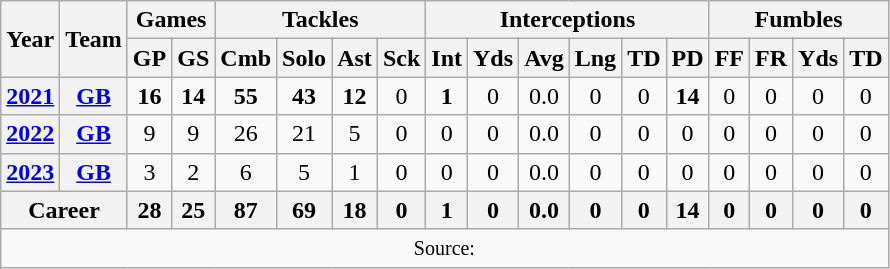<table class="wikitable" style="text-align:center;">
<tr>
<th rowspan="2">Year</th>
<th rowspan="2">Team</th>
<th colspan="2">Games</th>
<th colspan="4">Tackles</th>
<th colspan="6">Interceptions</th>
<th colspan="4">Fumbles</th>
</tr>
<tr>
<th>GP</th>
<th>GS</th>
<th>Cmb</th>
<th>Solo</th>
<th>Ast</th>
<th>Sck</th>
<th>Int</th>
<th>Yds</th>
<th>Avg</th>
<th>Lng</th>
<th>TD</th>
<th>PD</th>
<th>FF</th>
<th>FR</th>
<th>Yds</th>
<th>TD</th>
</tr>
<tr>
<th><a href='#'>2021</a></th>
<th><a href='#'>GB</a></th>
<td><strong>16</strong></td>
<td><strong>14</strong></td>
<td><strong>55</strong></td>
<td><strong>43</strong></td>
<td><strong>12</strong></td>
<td>0</td>
<td><strong>1</strong></td>
<td>0</td>
<td>0.0</td>
<td>0</td>
<td>0</td>
<td><strong>14</strong></td>
<td>0</td>
<td>0</td>
<td>0</td>
<td>0</td>
</tr>
<tr>
<th><a href='#'>2022</a></th>
<th><a href='#'>GB</a></th>
<td>9</td>
<td>9</td>
<td>26</td>
<td>21</td>
<td>5</td>
<td>0</td>
<td>0</td>
<td>0</td>
<td>0.0</td>
<td>0</td>
<td>0</td>
<td>0</td>
<td>0</td>
<td>0</td>
<td>0</td>
<td>0</td>
</tr>
<tr>
<th><a href='#'>2023</a></th>
<th><a href='#'>GB</a></th>
<td>3</td>
<td>2</td>
<td>6</td>
<td>5</td>
<td>1</td>
<td>0</td>
<td>0</td>
<td>0</td>
<td>0.0</td>
<td>0</td>
<td>0</td>
<td>0</td>
<td>0</td>
<td>0</td>
<td>0</td>
<td>0</td>
</tr>
<tr>
<th colspan="2">Career</th>
<th>28</th>
<th>25</th>
<th>87</th>
<th>69</th>
<th>18</th>
<th>0</th>
<th>1</th>
<th>0</th>
<th>0.0</th>
<th>0</th>
<th>0</th>
<th>14</th>
<th>0</th>
<th>0</th>
<th>0</th>
<th>0</th>
</tr>
<tr>
<td colspan="18"><small>Source: </small></td>
</tr>
</table>
